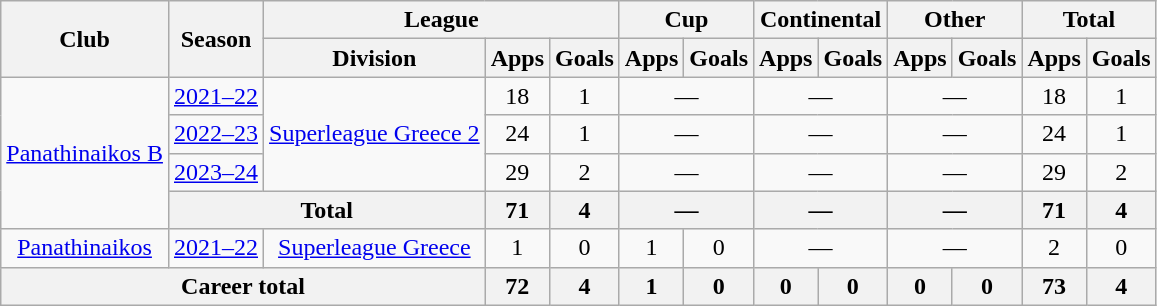<table class="wikitable" style="text-align:center">
<tr>
<th rowspan=2>Club</th>
<th rowspan=2>Season</th>
<th colspan=3>League</th>
<th colspan=2>Cup</th>
<th colspan=2>Continental</th>
<th colspan=2>Other</th>
<th colspan=2>Total</th>
</tr>
<tr>
<th>Division</th>
<th>Apps</th>
<th>Goals</th>
<th>Apps</th>
<th>Goals</th>
<th>Apps</th>
<th>Goals</th>
<th>Apps</th>
<th>Goals</th>
<th>Apps</th>
<th>Goals</th>
</tr>
<tr>
<td rowspan="4"><a href='#'>Panathinaikos B</a></td>
<td><a href='#'>2021–22</a></td>
<td rowspan="3"><a href='#'>Superleague Greece 2</a></td>
<td>18</td>
<td>1</td>
<td colspan="2">—</td>
<td colspan="2">—</td>
<td colspan="2">—</td>
<td>18</td>
<td>1</td>
</tr>
<tr>
<td><a href='#'>2022–23</a></td>
<td>24</td>
<td>1</td>
<td colspan="2">—</td>
<td colspan="2">—</td>
<td colspan="2">—</td>
<td>24</td>
<td>1</td>
</tr>
<tr>
<td><a href='#'>2023–24</a></td>
<td>29</td>
<td>2</td>
<td colspan="2">—</td>
<td colspan="2">—</td>
<td colspan="2">—</td>
<td>29</td>
<td>2</td>
</tr>
<tr>
<th colspan="2">Total</th>
<th>71</th>
<th>4</th>
<th colspan="2">—</th>
<th colspan="2">—</th>
<th colspan="2">—</th>
<th>71</th>
<th>4</th>
</tr>
<tr>
<td><a href='#'>Panathinaikos</a></td>
<td><a href='#'>2021–22</a></td>
<td><a href='#'>Superleague Greece</a></td>
<td>1</td>
<td>0</td>
<td>1</td>
<td>0</td>
<td colspan="2">—</td>
<td colspan="2">—</td>
<td>2</td>
<td>0</td>
</tr>
<tr>
<th colspan="3">Career total</th>
<th>72</th>
<th>4</th>
<th>1</th>
<th>0</th>
<th>0</th>
<th>0</th>
<th>0</th>
<th>0</th>
<th>73</th>
<th>4</th>
</tr>
</table>
